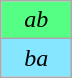<table class="wikitable" style="font-style:italic;text-align:center;">
<tr>
<td bgcolor="#55FF83" width="40">ab</td>
</tr>
<tr>
<td bgcolor="#87E6FF" width="40">ba</td>
</tr>
</table>
